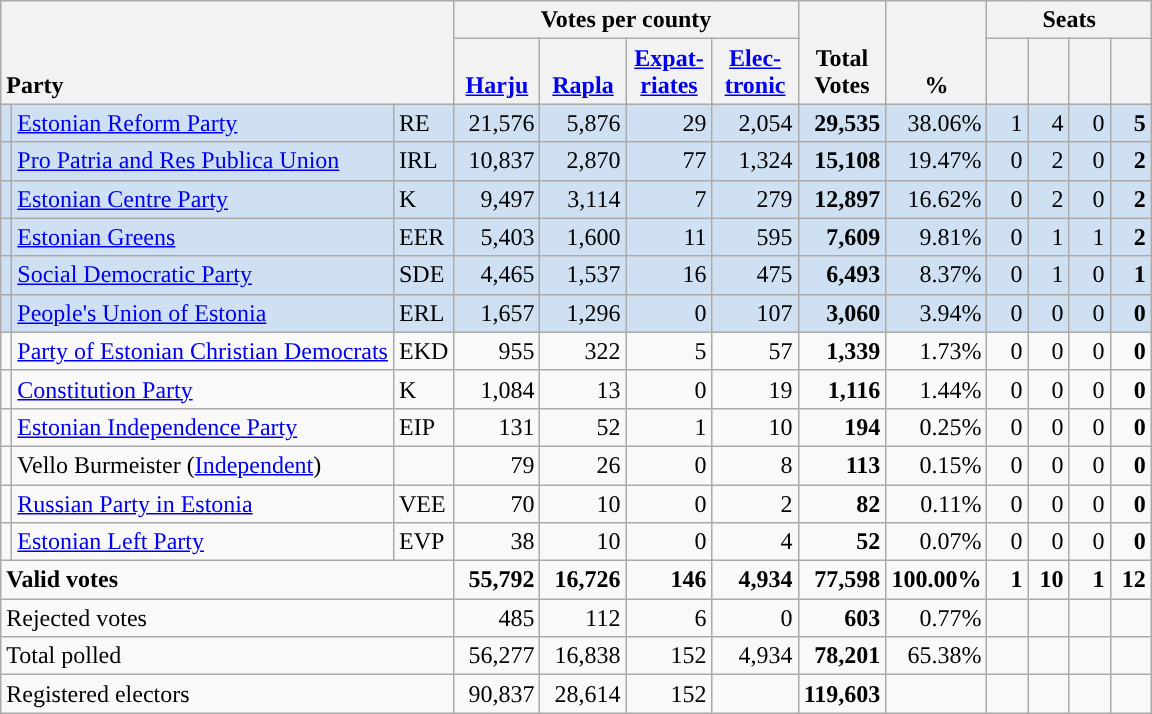<table class="wikitable" border="1" style="text-align:right;">
<tr>
<th style="text-align:left;" valign=bottom rowspan=2 colspan=3>Party</th>
<th colspan=4>Votes per county</th>
<th align=center valign=bottom rowspan=2 width="50">Total Votes</th>
<th align=center valign=bottom rowspan=2 width="50">%</th>
<th colspan=4>Seats</th>
</tr>
<tr>
<th align=center valign=bottom width="50"><a href='#'>Harju</a></th>
<th align=center valign=bottom width="50"><a href='#'>Rapla</a></th>
<th align=center valign=bottom width="50"><a href='#'>Expat- riates</a></th>
<th align=center valign=bottom width="50"><a href='#'>Elec- tronic</a></th>
<th align=center valign=bottom width="20"><small></small></th>
<th align=center valign=bottom width="20"><small></small></th>
<th align=center valign=bottom width="20"><small></small></th>
<th align=center valign=bottom width="20"><small></small></th>
</tr>
<tr style="background:#CEE0F2;">
<td style="background:"></td>
<td align=left><a href='#'>Estonian Reform Party</a></td>
<td align=left>RE</td>
<td>21,576</td>
<td>5,876</td>
<td>29</td>
<td>2,054</td>
<td><strong>29,535</strong></td>
<td>38.06%</td>
<td>1</td>
<td>4</td>
<td>0</td>
<td><strong>5</strong></td>
</tr>
<tr style="background:#CEE0F2;">
<td style="background:"></td>
<td align=left><a href='#'>Pro Patria and Res Publica Union</a></td>
<td align=left>IRL</td>
<td>10,837</td>
<td>2,870</td>
<td>77</td>
<td>1,324</td>
<td><strong>15,108</strong></td>
<td>19.47%</td>
<td>0</td>
<td>2</td>
<td>0</td>
<td><strong>2</strong></td>
</tr>
<tr style="background:#CEE0F2;">
<td style="background:"></td>
<td align=left><a href='#'>Estonian Centre Party</a></td>
<td align=left>K</td>
<td>9,497</td>
<td>3,114</td>
<td>7</td>
<td>279</td>
<td><strong>12,897</strong></td>
<td>16.62%</td>
<td>0</td>
<td>2</td>
<td>0</td>
<td><strong>2</strong></td>
</tr>
<tr style="background:#CEE0F2;">
<td style="background:"></td>
<td align=left><a href='#'>Estonian Greens</a></td>
<td align=left>EER</td>
<td>5,403</td>
<td>1,600</td>
<td>11</td>
<td>595</td>
<td><strong>7,609</strong></td>
<td>9.81%</td>
<td>0</td>
<td>1</td>
<td>1</td>
<td><strong>2</strong></td>
</tr>
<tr style="background:#CEE0F2;">
<td style="background:"></td>
<td align=left><a href='#'>Social Democratic Party</a></td>
<td align=left>SDE</td>
<td>4,465</td>
<td>1,537</td>
<td>16</td>
<td>475</td>
<td><strong>6,493</strong></td>
<td>8.37%</td>
<td>0</td>
<td>1</td>
<td>0</td>
<td><strong>1</strong></td>
</tr>
<tr style="background:#CEE0F2;">
<td style="background:"></td>
<td align=left><a href='#'>People's Union of Estonia</a></td>
<td align=left>ERL</td>
<td>1,657</td>
<td>1,296</td>
<td>0</td>
<td>107</td>
<td><strong>3,060</strong></td>
<td>3.94%</td>
<td>0</td>
<td>0</td>
<td>0</td>
<td><strong>0</strong></td>
</tr>
<tr>
<td style="background:"></td>
<td align=left><a href='#'>Party of Estonian Christian Democrats</a></td>
<td align=left>EKD</td>
<td>955</td>
<td>322</td>
<td>5</td>
<td>57</td>
<td><strong>1,339</strong></td>
<td>1.73%</td>
<td>0</td>
<td>0</td>
<td>0</td>
<td><strong>0</strong></td>
</tr>
<tr>
<td style="background:"></td>
<td align=left><a href='#'>Constitution Party</a></td>
<td align=left>K</td>
<td>1,084</td>
<td>13</td>
<td>0</td>
<td>19</td>
<td><strong>1,116</strong></td>
<td>1.44%</td>
<td>0</td>
<td>0</td>
<td>0</td>
<td><strong>0</strong></td>
</tr>
<tr>
<td style="background:"></td>
<td align=left><a href='#'>Estonian Independence Party</a></td>
<td align=left>EIP</td>
<td>131</td>
<td>52</td>
<td>1</td>
<td>10</td>
<td><strong>194</strong></td>
<td>0.25%</td>
<td>0</td>
<td>0</td>
<td>0</td>
<td><strong>0</strong></td>
</tr>
<tr>
<td style="background:"></td>
<td align=left>Vello Burmeister (<a href='#'>Independent</a>)</td>
<td></td>
<td>79</td>
<td>26</td>
<td>0</td>
<td>8</td>
<td><strong>113</strong></td>
<td>0.15%</td>
<td>0</td>
<td>0</td>
<td>0</td>
<td><strong>0</strong></td>
</tr>
<tr>
<td></td>
<td align=left><a href='#'>Russian Party in Estonia</a></td>
<td align=left>VEE</td>
<td>70</td>
<td>10</td>
<td>0</td>
<td>2</td>
<td><strong>82</strong></td>
<td>0.11%</td>
<td>0</td>
<td>0</td>
<td>0</td>
<td><strong>0</strong></td>
</tr>
<tr>
<td style="background:"></td>
<td align=left><a href='#'>Estonian Left Party</a></td>
<td align=left>EVP</td>
<td>38</td>
<td>10</td>
<td>0</td>
<td>4</td>
<td><strong>52</strong></td>
<td>0.07%</td>
<td>0</td>
<td>0</td>
<td>0</td>
<td><strong>0</strong></td>
</tr>
<tr style="font-weight:bold">
<td align=left colspan=3>Valid votes</td>
<td>55,792</td>
<td>16,726</td>
<td>146</td>
<td>4,934</td>
<td>77,598</td>
<td>100.00%</td>
<td>1</td>
<td>10</td>
<td>1</td>
<td>12</td>
</tr>
<tr>
<td align=left colspan=3>Rejected votes</td>
<td>485</td>
<td>112</td>
<td>6</td>
<td>0</td>
<td><strong>603</strong></td>
<td>0.77%</td>
<td></td>
<td></td>
<td></td>
<td></td>
</tr>
<tr>
<td align=left colspan=3>Total polled</td>
<td>56,277</td>
<td>16,838</td>
<td>152</td>
<td>4,934</td>
<td><strong>78,201</strong></td>
<td>65.38%</td>
<td></td>
<td></td>
<td></td>
<td></td>
</tr>
<tr>
<td align=left colspan=3>Registered electors</td>
<td>90,837</td>
<td>28,614</td>
<td>152</td>
<td></td>
<td><strong>119,603</strong></td>
<td></td>
<td></td>
<td></td>
<td></td>
<td></td>
</tr>
</table>
